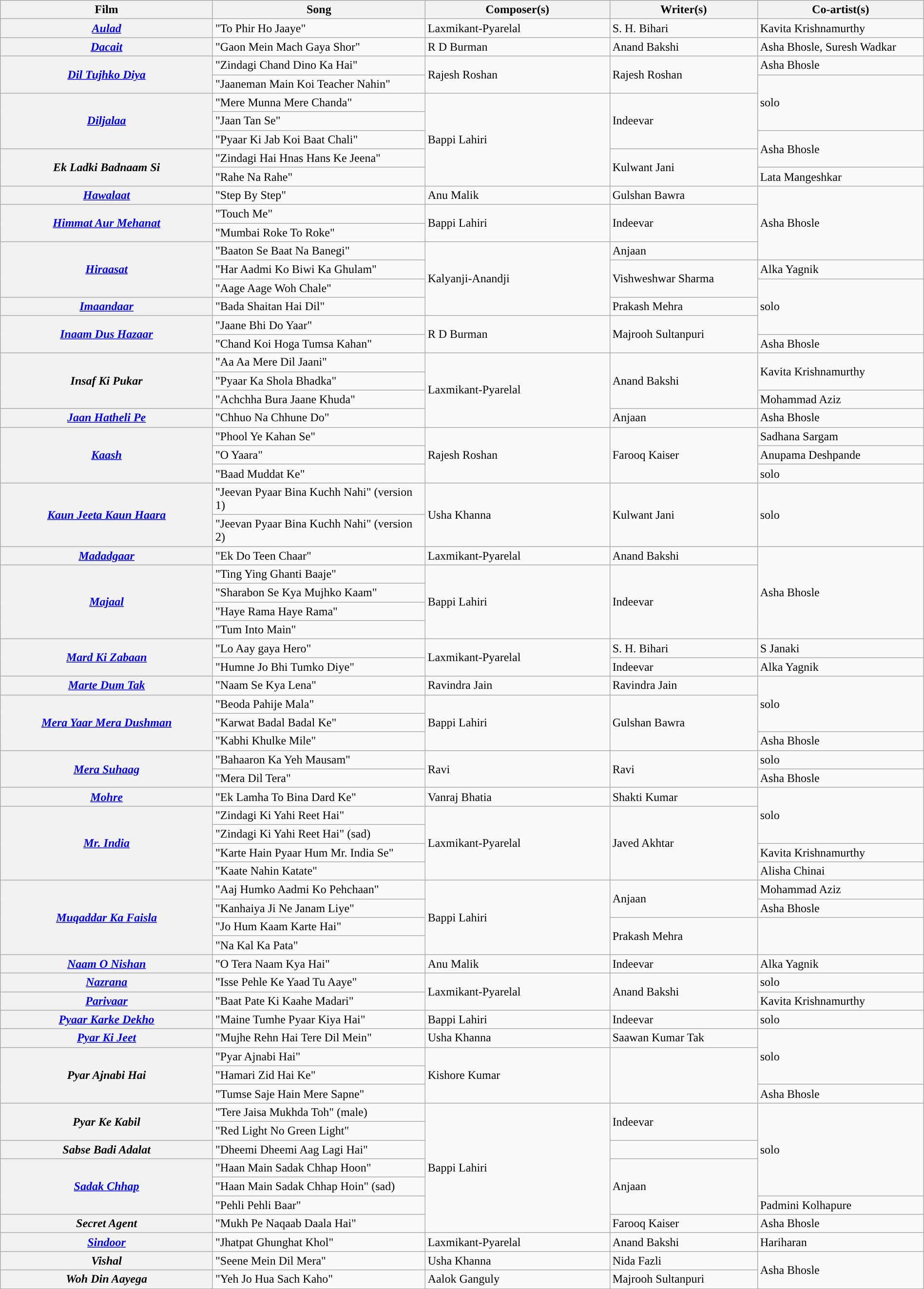<table class="wikitable plainrowheaders" width="100%" textcolor:#000;">
<tr style="background:#b0e0e66;">
<th scope="col" width=23%><strong>Film</strong></th>
<th scope="col" width=23%><strong>Song</strong></th>
<th scope="col" width=20%><strong>Composer(s)</strong></th>
<th scope="col" width=16%><strong>Writer(s)</strong></th>
<th scope="col" width=18%><strong>Co-artist(s)</strong></th>
</tr>
<tr>
<th><em><a href='#'>Aulad</a></em></th>
<td>"To Phir Ho Jaaye"</td>
<td>Laxmikant-Pyarelal</td>
<td>S. H. Bihari</td>
<td>Kavita Krishnamurthy</td>
</tr>
<tr>
<th><em><a href='#'>Dacait</a></em></th>
<td>"Gaon Mein Mach Gaya Shor"</td>
<td>R D Burman</td>
<td>Anand Bakshi</td>
<td>Asha Bhosle, Suresh Wadkar</td>
</tr>
<tr>
<th rowspan=2><em><a href='#'>Dil Tujhko Diya</a></em></th>
<td>"Zindagi Chand Dino Ka Hai"</td>
<td rowspan=2>Rajesh Roshan</td>
<td rowspan=2>Rajesh Roshan</td>
<td>Asha Bhosle</td>
</tr>
<tr>
<td>"Jaaneman Main Koi Teacher Nahin"</td>
<td rowspan=3>solo</td>
</tr>
<tr>
<th rowspan=3><em><a href='#'>Diljalaa</a></em></th>
<td>"Mere Munna Mere Chanda"</td>
<td rowspan=5>Bappi Lahiri</td>
<td rowspan=3>Indeevar</td>
</tr>
<tr>
<td>"Jaan Tan Se"</td>
</tr>
<tr>
<td>"Pyaar Ki Jab Koi Baat Chali"</td>
<td rowspan=2>Asha Bhosle</td>
</tr>
<tr>
<th rowspan=2><em>Ek Ladki Badnaam Si</em></th>
<td>"Zindagi Hai Hnas Hans Ke Jeena"</td>
<td rowspan=2>Kulwant Jani</td>
</tr>
<tr>
<td>"Rahe Na Rahe"</td>
<td>Lata Mangeshkar</td>
</tr>
<tr>
<th><em><a href='#'>Hawalaat</a></em></th>
<td>"Step By Step"</td>
<td>Anu Malik</td>
<td>Gulshan Bawra</td>
<td rowspan=4>Asha Bhosle</td>
</tr>
<tr>
<th rowspan=2><em><a href='#'>Himmat Aur Mehanat</a></em></th>
<td>"Touch Me"</td>
<td rowspan=2>Bappi Lahiri</td>
<td rowspan=2>Indeevar</td>
</tr>
<tr>
<td>"Mumbai Roke To Roke"</td>
</tr>
<tr>
<th rowspan=3><em><a href='#'>Hiraasat</a></em></th>
<td>"Baaton Se Baat Na Banegi"</td>
<td rowspan=4>Kalyanji-Anandji</td>
<td>Anjaan</td>
</tr>
<tr>
<td>"Har Aadmi Ko Biwi Ka Ghulam"</td>
<td rowspan=2>Vishweshwar Sharma</td>
<td>Alka Yagnik</td>
</tr>
<tr>
<td>"Aage Aage Woh Chale"</td>
<td rowspan=3>solo</td>
</tr>
<tr>
<th><em><a href='#'>Imaandaar</a></em></th>
<td>"Bada Shaitan Hai Dil"</td>
<td>Prakash Mehra</td>
</tr>
<tr>
<th rowspan=2><em><a href='#'>Inaam Dus Hazaar</a></em></th>
<td>"Jaane Bhi Do Yaar"</td>
<td rowspan=2>R D Burman</td>
<td rowspan=2>Majrooh Sultanpuri</td>
</tr>
<tr>
<td>"Chand Koi Hoga Tumsa Kahan"</td>
<td>Asha Bhosle</td>
</tr>
<tr>
<th rowspan=3><em>Insaf Ki Pukar</em></th>
<td>"Aa Aa Mere Dil Jaani"</td>
<td rowspan=4>Laxmikant-Pyarelal</td>
<td Rowspan=3>Anand Bakshi</td>
<td rowspan=2>Kavita Krishnamurthy</td>
</tr>
<tr>
<td>"Pyaar Ka Shola Bhadka"</td>
</tr>
<tr>
<td>"Achchha Bura Jaane Khuda"</td>
<td>Mohammad Aziz</td>
</tr>
<tr>
<th><em><a href='#'>Jaan Hatheli Pe</a></em></th>
<td>"Chhuo Na Chhune Do"</td>
<td>Anjaan</td>
<td>Asha Bhosle</td>
</tr>
<tr>
<th rowspan=3><em><a href='#'>Kaash</a></em></th>
<td>"Phool Ye Kahan Se"</td>
<td rowspan=3>Rajesh Roshan</td>
<td rowspan=3>Farooq Kaiser</td>
<td>Sadhana Sargam</td>
</tr>
<tr>
<td>"O Yaara"</td>
<td>Anupama Deshpande</td>
</tr>
<tr>
<td>"Baad Muddat Ke"</td>
<td>solo</td>
</tr>
<tr>
<th rowspan=2><em><a href='#'>Kaun Jeeta Kaun Haara</a></em></th>
<td>"Jeevan Pyaar Bina Kuchh Nahi" (version 1)</td>
<td rowspan=2>Usha Khanna</td>
<td rowspan=2>Kulwant Jani</td>
<td rowspan=2>solo</td>
</tr>
<tr>
<td>"Jeevan Pyaar Bina Kuchh Nahi" (version 2)</td>
</tr>
<tr>
<th><em><a href='#'>Madadgaar</a></em></th>
<td>"Ek Do Teen Chaar"</td>
<td>Laxmikant-Pyarelal</td>
<td>Anand Bakshi</td>
<td rowspan=5>Asha Bhosle</td>
</tr>
<tr>
<th rowspan=4><em><a href='#'>Majaal</a></em></th>
<td>"Ting Ying Ghanti Baaje"</td>
<td rowspan=4>Bappi Lahiri</td>
<td rowspan=4>Indeevar</td>
</tr>
<tr>
<td>"Sharabon Se Kya Mujhko Kaam"</td>
</tr>
<tr>
<td>"Haye Rama Haye Rama"</td>
</tr>
<tr>
<td>"Tum Into Main"</td>
</tr>
<tr>
<th rowspan=2><em><a href='#'>Mard Ki Zabaan</a></em></th>
<td>"Lo Aay gaya Hero"</td>
<td rowspan=2>Laxmikant-Pyarelal</td>
<td>S. H. Bihari</td>
<td>S Janaki</td>
</tr>
<tr>
<td>"Humne Jo Bhi Tumko Diye"</td>
<td>Indeevar</td>
<td>Alka Yagnik</td>
</tr>
<tr>
<th><em><a href='#'>Marte Dum Tak</a></em></th>
<td>"Naam Se Kya Lena"</td>
<td>Ravindra Jain</td>
<td>Ravindra Jain</td>
<td rowspan=3>solo</td>
</tr>
<tr>
<th rowspan=3><em><a href='#'>Mera Yaar Mera Dushman</a></em></th>
<td>"Beoda Pahije Mala"</td>
<td rowspan=3>Bappi Lahiri</td>
<td rowspan=3>Gulshan Bawra</td>
</tr>
<tr>
<td>"Karwat Badal Badal Ke"</td>
</tr>
<tr>
<td>"Kabhi Khulke Mile"</td>
<td>Asha Bhosle</td>
</tr>
<tr>
<th rowspan=2><em><a href='#'>Mera Suhaag</a></em></th>
<td>"Bahaaron Ka Yeh Mausam"</td>
<td rowspan=2>Ravi</td>
<td rowspan=2>Ravi</td>
<td>solo</td>
</tr>
<tr>
<td>"Mera Dil Tera"</td>
<td>Asha Bhosle</td>
</tr>
<tr>
<th><em><a href='#'>Mohre</a></em></th>
<td>"Ek Lamha To Bina Dard Ke"</td>
<td>Vanraj Bhatia</td>
<td>Shakti Kumar</td>
<td rowspan=3>solo</td>
</tr>
<tr>
<th rowspan=4><em><a href='#'>Mr. India</a></em></th>
<td>"Zindagi Ki Yahi Reet Hai"</td>
<td rowspan=4>Laxmikant-Pyarelal</td>
<td rowspan=4>Javed Akhtar</td>
</tr>
<tr>
<td>"Zindagi Ki Yahi Reet Hai" (sad)</td>
</tr>
<tr>
<td>"Karte Hain Pyaar Hum Mr. India Se"</td>
<td>Kavita Krishnamurthy</td>
</tr>
<tr>
<td>"Kaate Nahin Katate"</td>
<td>Alisha Chinai</td>
</tr>
<tr>
<th rowspan=4><em><a href='#'>Muqaddar Ka Faisla</a></em></th>
<td>"Aaj Humko Aadmi Ko Pehchaan"</td>
<td rowspan=4>Bappi Lahiri</td>
<td rowspan=2>Anjaan</td>
<td>Mohammad Aziz</td>
</tr>
<tr>
<td>"Kanhaiya Ji Ne Janam Liye"</td>
<td>Asha Bhosle</td>
</tr>
<tr>
<td>"Jo Hum Kaam Karte Hai"</td>
<td rowspan=2>Prakash Mehra</td>
</tr>
<tr>
<td>"Na Kal Ka Pata"</td>
</tr>
<tr>
<th><em><a href='#'>Naam O Nishan</a></em></th>
<td>"O Tera Naam Kya Hai"</td>
<td>Anu Malik</td>
<td>Indeevar</td>
<td>Alka Yagnik</td>
</tr>
<tr>
<th><em><a href='#'>Nazrana</a></em></th>
<td>"Isse Pehle Ke Yaad Tu Aaye"</td>
<td rowspan=2>Laxmikant-Pyarelal</td>
<td rowspan=2>Anand Bakshi</td>
<td>solo</td>
</tr>
<tr>
<th><em><a href='#'>Parivaar</a></em></th>
<td>"Baat Pate Ki Kaahe Madari"</td>
<td>Kavita Krishnamurthy</td>
</tr>
<tr>
<th><em><a href='#'>Pyaar Karke Dekho</a></em></th>
<td>"Maine Tumhe Pyaar Kiya Hai"</td>
<td>Bappi Lahiri</td>
<td>Indeevar</td>
<td>solo</td>
</tr>
<tr>
<th><em><a href='#'>Pyar Ki Jeet</a></em></th>
<td>"Mujhe Rehn Hai Tere Dil Mein"</td>
<td>Usha Khanna</td>
<td>Saawan Kumar Tak</td>
<td rowspan=3>solo</td>
</tr>
<tr>
<th rowspan=3><em>Pyar Ajnabi Hai</em></th>
<td>"Pyar Ajnabi Hai"</td>
<td rowspan=3>Kishore Kumar</td>
<td rowspan=3></td>
</tr>
<tr>
<td>"Hamari Zid Hai Ke"</td>
</tr>
<tr>
<td>"Tumse Saje Hain Mere Sapne"</td>
<td>Asha Bhosle</td>
</tr>
<tr>
<th Rowspan=2><em>Pyar Ke Kabil</em></th>
<td>"Tere Jaisa Mukhda Toh" (male)</td>
<td rowspan=7>Bappi Lahiri</td>
<td rowspan=2>Indeevar</td>
<td rowspan=5>solo</td>
</tr>
<tr>
<td>"Red Light No Green Light"</td>
</tr>
<tr>
<th><em>Sabse Badi Adalat</em></th>
<td>"Dheemi Dheemi Aag Lagi Hai"</td>
<td></td>
</tr>
<tr>
<th rowspan=3><em><a href='#'>Sadak Chhap</a></em></th>
<td>"Haan Main Sadak Chhap Hoon"</td>
<td rowspan=3>Anjaan</td>
</tr>
<tr>
<td>"Haan Main Sadak Chhap Hoin" (sad)</td>
</tr>
<tr>
<td>"Pehli Pehli Baar"</td>
<td>Padmini Kolhapure</td>
</tr>
<tr>
<th><em>Secret Agent</em></th>
<td>"Mukh Pe Naqaab Daala Hai"</td>
<td>Farooq Kaiser</td>
<td rowspan=1>Asha Bhosle</td>
</tr>
<tr>
<th><em><a href='#'>Sindoor</a></em></th>
<td>"Jhatpat Ghunghat Khol"</td>
<td>Laxmikant-Pyarelal</td>
<td>Anand Bakshi</td>
<td>Hariharan</td>
</tr>
<tr>
<th><em>Vishal</em></th>
<td>"Seene Mein Dil Mera"</td>
<td>Usha Khanna</td>
<td>Nida Fazli</td>
<td rowspan=2>Asha Bhosle</td>
</tr>
<tr>
<th><em>Woh Din Aayega</em></th>
<td>"Yeh Jo Hua Sach Kaho"</td>
<td>Aalok Ganguly</td>
<td>Majrooh Sultanpuri</td>
</tr>
<tr>
</tr>
</table>
